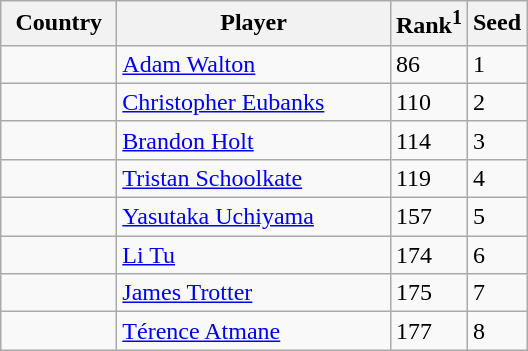<table class="sortable wikitable">
<tr>
<th width="70">Country</th>
<th width="175">Player</th>
<th>Rank<sup>1</sup></th>
<th>Seed</th>
</tr>
<tr>
<td></td>
<td><a href='#'>Adam Walton</a></td>
<td>86</td>
<td>1</td>
</tr>
<tr>
<td></td>
<td><a href='#'>Christopher Eubanks</a></td>
<td>110</td>
<td>2</td>
</tr>
<tr>
<td></td>
<td><a href='#'>Brandon Holt</a></td>
<td>114</td>
<td>3</td>
</tr>
<tr>
<td></td>
<td><a href='#'>Tristan Schoolkate</a></td>
<td>119</td>
<td>4</td>
</tr>
<tr>
<td></td>
<td><a href='#'>Yasutaka Uchiyama</a></td>
<td>157</td>
<td>5</td>
</tr>
<tr>
<td></td>
<td><a href='#'>Li Tu</a></td>
<td>174</td>
<td>6</td>
</tr>
<tr>
<td></td>
<td><a href='#'>James Trotter</a></td>
<td>175</td>
<td>7</td>
</tr>
<tr>
<td></td>
<td><a href='#'>Térence Atmane</a></td>
<td>177</td>
<td>8</td>
</tr>
</table>
